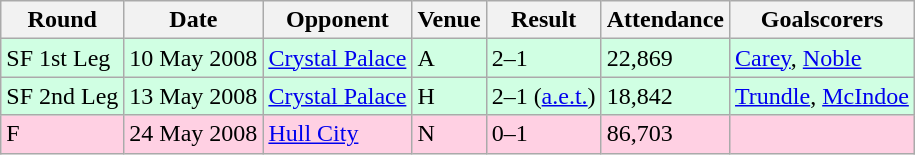<table class="wikitable">
<tr>
<th>Round</th>
<th>Date</th>
<th>Opponent</th>
<th>Venue</th>
<th>Result</th>
<th>Attendance</th>
<th>Goalscorers</th>
</tr>
<tr style="background-color: #d0ffe3;">
<td>SF 1st Leg</td>
<td>10 May 2008</td>
<td><a href='#'>Crystal Palace</a></td>
<td>A</td>
<td>2–1</td>
<td>22,869</td>
<td><a href='#'>Carey</a>, <a href='#'>Noble</a></td>
</tr>
<tr style="background-color: #d0ffe3;">
<td>SF 2nd Leg</td>
<td>13 May 2008</td>
<td><a href='#'>Crystal Palace</a></td>
<td>H</td>
<td>2–1 (<a href='#'>a.e.t.</a>)</td>
<td>18,842</td>
<td><a href='#'>Trundle</a>, <a href='#'>McIndoe</a></td>
</tr>
<tr style="background-color: #ffd0e3;">
<td>F</td>
<td>24 May 2008</td>
<td><a href='#'>Hull City</a></td>
<td>N</td>
<td>0–1</td>
<td>86,703</td>
<td></td>
</tr>
</table>
